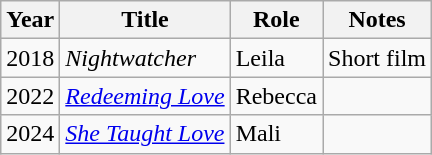<table class="wikitable sortable">
<tr>
<th>Year</th>
<th>Title</th>
<th>Role</th>
<th class="unsortable">Notes</th>
</tr>
<tr>
<td>2018</td>
<td><em>Nightwatcher</em></td>
<td>Leila</td>
<td>Short film</td>
</tr>
<tr>
<td>2022</td>
<td><em><a href='#'>Redeeming Love</a></em></td>
<td>Rebecca</td>
<td></td>
</tr>
<tr>
<td>2024</td>
<td><em><a href='#'>She Taught Love</a></em></td>
<td>Mali</td>
<td></td>
</tr>
</table>
